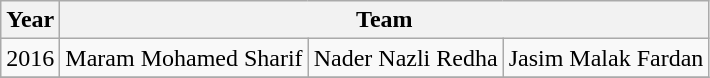<table class="wikitable sortable">
<tr>
<th>Year</th>
<th colspan="4">Team</th>
</tr>
<tr>
<td>2016</td>
<td>Maram Mohamed Sharif</td>
<td>Nader Nazli Redha</td>
<td>Jasim Malak Fardan</td>
</tr>
<tr>
</tr>
</table>
